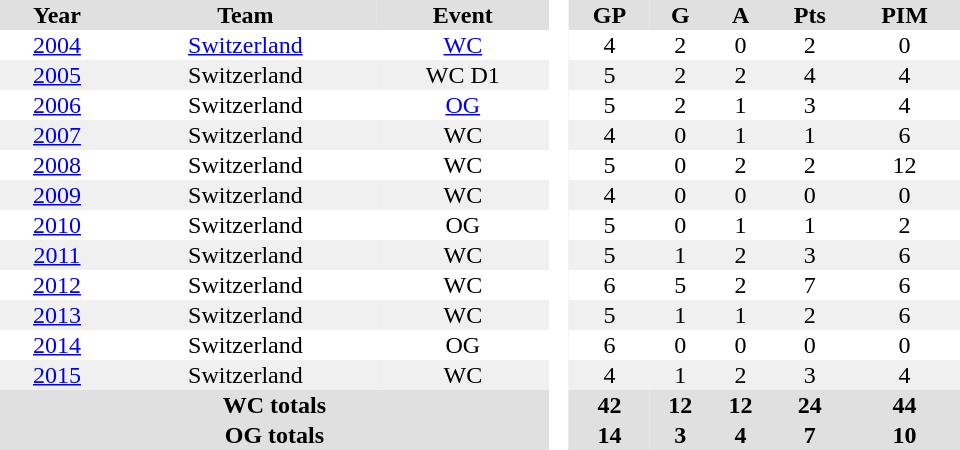<table border="0" cellpadding="1" cellspacing="0" style="text-align:center; width:40em">
<tr ALIGN="center" bgcolor="#e0e0e0">
<th>Year</th>
<th>Team</th>
<th>Event</th>
<th ALIGN="center" rowspan="99" bgcolor="#ffffff"> </th>
<th>GP</th>
<th>G</th>
<th>A</th>
<th>Pts</th>
<th>PIM</th>
</tr>
<tr>
<td><a href='#'>2004</a></td>
<td><a href='#'>Switzerland</a></td>
<td><a href='#'>WC</a></td>
<td>4</td>
<td>2</td>
<td>0</td>
<td>2</td>
<td>0</td>
</tr>
<tr bgcolor="#f0f0f0">
<td><a href='#'>2005</a></td>
<td>Switzerland</td>
<td>WC D1</td>
<td>5</td>
<td>2</td>
<td>2</td>
<td>4</td>
<td>4</td>
</tr>
<tr>
<td><a href='#'>2006</a></td>
<td>Switzerland</td>
<td><a href='#'>OG</a></td>
<td>5</td>
<td>2</td>
<td>1</td>
<td>3</td>
<td>4</td>
</tr>
<tr bgcolor="#f0f0f0">
<td><a href='#'>2007</a></td>
<td>Switzerland</td>
<td>WC</td>
<td>4</td>
<td>0</td>
<td>1</td>
<td>1</td>
<td>6</td>
</tr>
<tr>
<td><a href='#'>2008</a></td>
<td>Switzerland</td>
<td>WC</td>
<td>5</td>
<td>0</td>
<td>2</td>
<td>2</td>
<td>12</td>
</tr>
<tr bgcolor="#f0f0f0">
<td><a href='#'>2009</a></td>
<td>Switzerland</td>
<td>WC</td>
<td>4</td>
<td>0</td>
<td>0</td>
<td>0</td>
<td>0</td>
</tr>
<tr>
<td><a href='#'>2010</a></td>
<td>Switzerland</td>
<td>OG</td>
<td>5</td>
<td>0</td>
<td>1</td>
<td>1</td>
<td>2</td>
</tr>
<tr bgcolor="#f0f0f0">
<td><a href='#'>2011</a></td>
<td>Switzerland</td>
<td>WC</td>
<td>5</td>
<td>1</td>
<td>2</td>
<td>3</td>
<td>6</td>
</tr>
<tr>
<td><a href='#'>2012</a></td>
<td>Switzerland</td>
<td>WC</td>
<td>6</td>
<td>5</td>
<td>2</td>
<td>7</td>
<td>6</td>
</tr>
<tr bgcolor="#f0f0f0">
<td><a href='#'>2013</a></td>
<td>Switzerland</td>
<td>WC</td>
<td>5</td>
<td>1</td>
<td>1</td>
<td>2</td>
<td>6</td>
</tr>
<tr>
<td><a href='#'>2014</a></td>
<td>Switzerland</td>
<td>OG</td>
<td>6</td>
<td>0</td>
<td>0</td>
<td>0</td>
<td>0</td>
</tr>
<tr bgcolor="#f0f0f0">
<td><a href='#'>2015</a></td>
<td>Switzerland</td>
<td>WC</td>
<td>4</td>
<td>1</td>
<td>2</td>
<td>3</td>
<td>4</td>
</tr>
<tr bgcolor="#e0e0e0">
<th colspan="3">WC totals</th>
<th>42</th>
<th>12</th>
<th>12</th>
<th>24</th>
<th>44</th>
</tr>
<tr bgcolor="#e0e0e0">
<th colspan="3">OG totals</th>
<th>14</th>
<th>3</th>
<th>4</th>
<th>7</th>
<th>10</th>
</tr>
</table>
